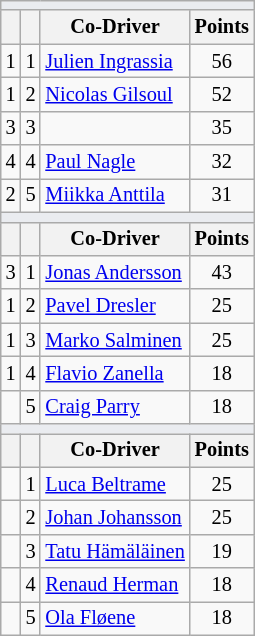<table class="wikitable" style="font-size: 85%;">
<tr>
<td style="background-color:#EAECF0; text-align:center" colspan="4"></td>
</tr>
<tr>
<th></th>
<th></th>
<th>Co-Driver</th>
<th>Points</th>
</tr>
<tr>
<td align="left"> 1</td>
<td align="center">1</td>
<td> <a href='#'>Julien Ingrassia</a></td>
<td align="center">56</td>
</tr>
<tr>
<td align="left"> 1</td>
<td align="center">2</td>
<td> <a href='#'>Nicolas Gilsoul</a></td>
<td align="center">52</td>
</tr>
<tr>
<td align="left"> 3</td>
<td align="center">3</td>
<td></td>
<td align="center">35</td>
</tr>
<tr>
<td align="left"> 4</td>
<td align="center">4</td>
<td> <a href='#'>Paul Nagle</a></td>
<td align="center">32</td>
</tr>
<tr>
<td align="left"> 2</td>
<td align="center">5</td>
<td> <a href='#'>Miikka Anttila</a></td>
<td align="center">31</td>
</tr>
<tr>
<td style="background-color:#EAECF0; text-align:center" colspan="4"></td>
</tr>
<tr>
<th></th>
<th></th>
<th>Co-Driver</th>
<th>Points</th>
</tr>
<tr>
<td align="left"> 3</td>
<td align="center">1</td>
<td> <a href='#'>Jonas Andersson</a></td>
<td align="center">43</td>
</tr>
<tr>
<td align="left"> 1</td>
<td align="center">2</td>
<td> <a href='#'>Pavel Dresler</a></td>
<td align="center">25</td>
</tr>
<tr>
<td align="left"> 1</td>
<td align="center">3</td>
<td> <a href='#'>Marko Salminen</a></td>
<td align="center">25</td>
</tr>
<tr>
<td align="left"> 1</td>
<td align="center">4</td>
<td> <a href='#'>Flavio Zanella</a></td>
<td align="center">18</td>
</tr>
<tr>
<td align="left"></td>
<td align="center">5</td>
<td> <a href='#'>Craig Parry</a></td>
<td align="center">18</td>
</tr>
<tr>
<td style="background-color:#EAECF0; text-align:center" colspan="4"></td>
</tr>
<tr>
<th></th>
<th></th>
<th>Co-Driver</th>
<th>Points</th>
</tr>
<tr>
<td align="left"></td>
<td align="center">1</td>
<td> <a href='#'>Luca Beltrame</a></td>
<td align="center">25</td>
</tr>
<tr>
<td align="left"></td>
<td align="center">2</td>
<td> <a href='#'>Johan Johansson</a></td>
<td align="center">25</td>
</tr>
<tr>
<td align="left"></td>
<td align="center">3</td>
<td> <a href='#'>Tatu Hämäläinen</a></td>
<td align="center">19</td>
</tr>
<tr>
<td align="left"></td>
<td align="center">4</td>
<td> <a href='#'>Renaud Herman</a></td>
<td align="center">18</td>
</tr>
<tr>
<td align="left"></td>
<td align="center">5</td>
<td> <a href='#'>Ola Fløene</a></td>
<td align="center">18</td>
</tr>
</table>
